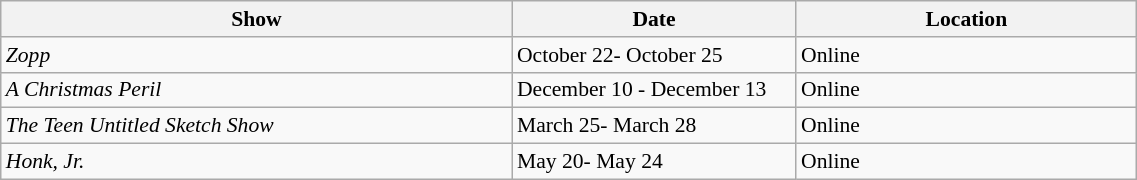<table class="wikitable" style="font-size:90%; width:60%">
<tr>
<th style="width:45%;">Show</th>
<th style="width:25%;">Date</th>
<th style="width:30%;">Location</th>
</tr>
<tr>
<td><em>Zopp</em></td>
<td>October 22- October 25</td>
<td>Online</td>
</tr>
<tr>
<td><em>A Christmas Peril</em></td>
<td>December 10 - December 13</td>
<td>Online</td>
</tr>
<tr>
<td><em>The Teen Untitled Sketch Show</em></td>
<td>March 25- March 28</td>
<td>Online</td>
</tr>
<tr>
<td><em>Honk, Jr.</em></td>
<td>May 20- May 24</td>
<td>Online</td>
</tr>
</table>
